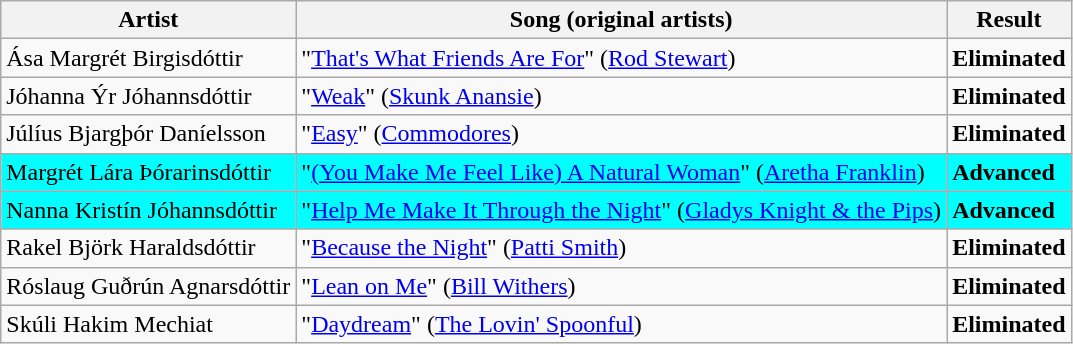<table class=wikitable>
<tr>
<th>Artist</th>
<th>Song (original artists)</th>
<th>Result</th>
</tr>
<tr>
<td>Ása Margrét Birgisdóttir</td>
<td>"<a href='#'>That's What Friends Are For</a>" (<a href='#'>Rod Stewart</a>)</td>
<td><strong>Eliminated</strong></td>
</tr>
<tr>
<td>Jóhanna Ýr Jóhannsdóttir</td>
<td>"<a href='#'>Weak</a>" (<a href='#'>Skunk Anansie</a>)</td>
<td><strong>Eliminated</strong></td>
</tr>
<tr>
<td>Júlíus Bjargþór Daníelsson</td>
<td>"<a href='#'>Easy</a>" (<a href='#'>Commodores</a>)</td>
<td><strong>Eliminated</strong></td>
</tr>
<tr style="background:cyan;">
<td>Margrét Lára Þórarinsdóttir</td>
<td>"<a href='#'>(You Make Me Feel Like) A Natural Woman</a>" (<a href='#'>Aretha Franklin</a>)</td>
<td><strong>Advanced</strong></td>
</tr>
<tr style="background:cyan;">
<td>Nanna Kristín Jóhannsdóttir</td>
<td>"<a href='#'>Help Me Make It Through the Night</a>" (<a href='#'>Gladys Knight & the Pips</a>)</td>
<td><strong>Advanced</strong></td>
</tr>
<tr>
<td>Rakel Björk Haraldsdóttir</td>
<td>"<a href='#'>Because the Night</a>" (<a href='#'>Patti Smith</a>)</td>
<td><strong>Eliminated</strong></td>
</tr>
<tr>
<td>Róslaug Guðrún Agnarsdóttir</td>
<td>"<a href='#'>Lean on Me</a>" (<a href='#'>Bill Withers</a>)</td>
<td><strong>Eliminated</strong></td>
</tr>
<tr>
<td>Skúli Hakim Mechiat</td>
<td>"<a href='#'>Daydream</a>" (<a href='#'>The Lovin' Spoonful</a>)</td>
<td><strong>Eliminated</strong></td>
</tr>
</table>
